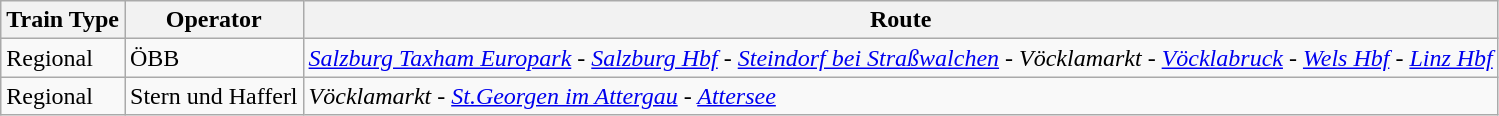<table class="wikitable vatop">
<tr>
<th>Train Type</th>
<th>Operator</th>
<th>Route</th>
</tr>
<tr>
<td>Regional</td>
<td>ÖBB</td>
<td><em><a href='#'>Salzburg Taxham Europark</a> - <a href='#'>Salzburg Hbf</a> - <a href='#'>Steindorf bei Straßwalchen</a> - Vöcklamarkt - <a href='#'>Vöcklabruck</a> - <a href='#'>Wels Hbf</a> - <a href='#'>Linz Hbf</a></em></td>
</tr>
<tr>
<td>Regional</td>
<td>Stern und Hafferl</td>
<td><em>Vöcklamarkt - <a href='#'>St.Georgen im Attergau</a> - <a href='#'>Attersee</a></em></td>
</tr>
</table>
